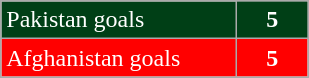<table class="wikitable">
<tr style="color:#fff; background:#003F16;">
<td style="width:150px;">Pakistan goals</td>
<td style="color:#fff; background:#003F16; text-align:center; width:40px;"><strong>5</strong></td>
</tr>
<tr style="color:#fff;">
<td style="background:#FF0000">Afghanistan goals</td>
<td style="color:#fff; background:#FF0000; text-align: center;"><strong>5</strong></td>
</tr>
</table>
